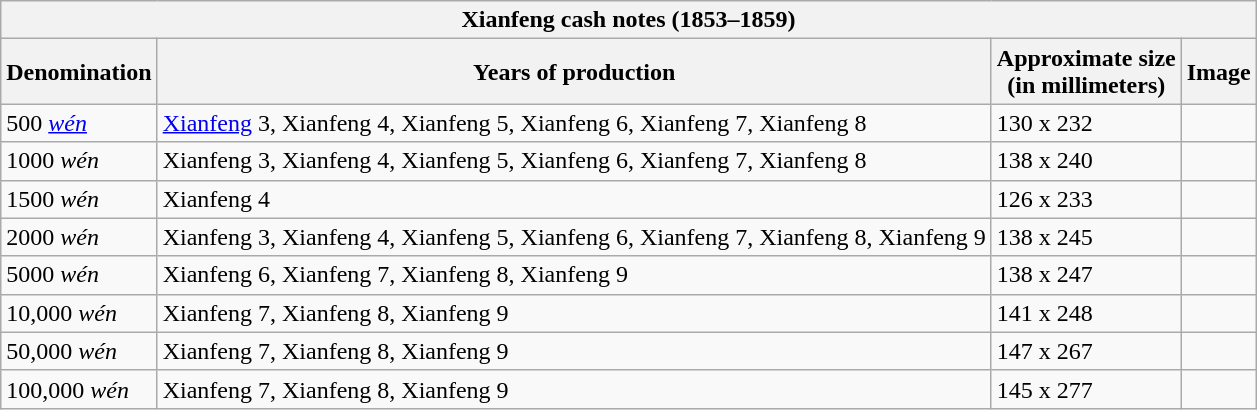<table class="wikitable" style="font-size: 100%">
<tr>
<th colspan=4>Xianfeng cash notes (1853–1859)</th>
</tr>
<tr>
<th>Denomination</th>
<th>Years of production</th>
<th>Approximate size<br>(in millimeters)</th>
<th>Image</th>
</tr>
<tr>
<td>500 <em><a href='#'>wén</a></em></td>
<td><a href='#'>Xianfeng</a> 3, Xianfeng 4, Xianfeng 5, Xianfeng 6, Xianfeng 7, Xianfeng 8</td>
<td>130 x 232</td>
<td></td>
</tr>
<tr>
<td>1000 <em>wén</em></td>
<td>Xianfeng 3, Xianfeng 4, Xianfeng 5, Xianfeng 6, Xianfeng 7, Xianfeng 8</td>
<td>138 x 240</td>
<td></td>
</tr>
<tr>
<td>1500 <em>wén</em></td>
<td>Xianfeng 4</td>
<td>126 x 233</td>
<td></td>
</tr>
<tr>
<td>2000 <em>wén</em></td>
<td>Xianfeng 3, Xianfeng 4, Xianfeng 5, Xianfeng 6, Xianfeng 7, Xianfeng 8, Xianfeng 9</td>
<td>138 x 245</td>
<td></td>
</tr>
<tr>
<td>5000 <em>wén</em></td>
<td>Xianfeng 6, Xianfeng 7, Xianfeng 8, Xianfeng 9</td>
<td>138 x 247</td>
<td></td>
</tr>
<tr>
<td>10,000 <em>wén</em></td>
<td>Xianfeng 7, Xianfeng 8, Xianfeng 9</td>
<td>141 x 248</td>
<td></td>
</tr>
<tr>
<td>50,000 <em>wén</em></td>
<td>Xianfeng 7, Xianfeng 8, Xianfeng 9</td>
<td>147 x 267</td>
<td></td>
</tr>
<tr>
<td>100,000 <em>wén</em></td>
<td>Xianfeng 7, Xianfeng 8, Xianfeng 9</td>
<td>145 x 277</td>
<td></td>
</tr>
</table>
